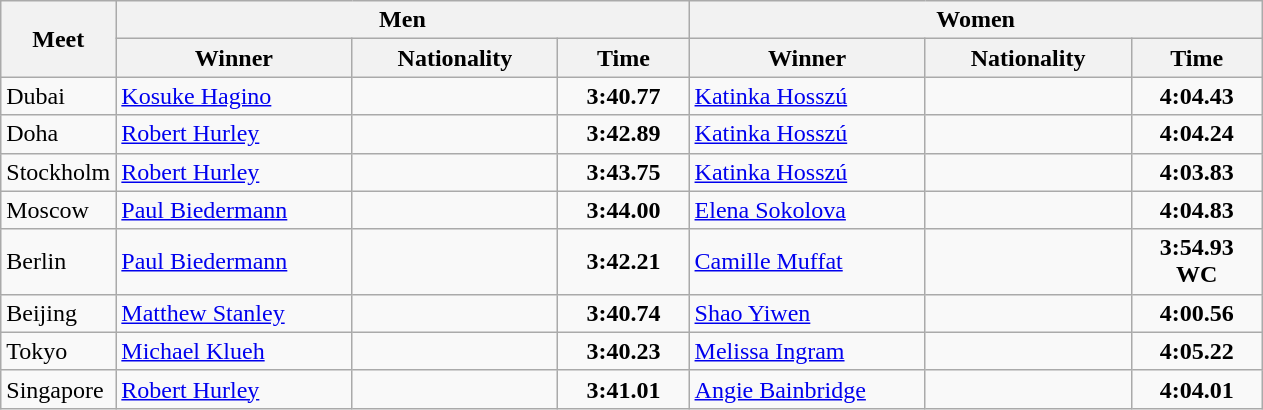<table class="wikitable">
<tr>
<th rowspan="2">Meet</th>
<th colspan="3">Men</th>
<th colspan="3">Women</th>
</tr>
<tr>
<th width=150>Winner</th>
<th width=130>Nationality</th>
<th width=80>Time</th>
<th width=150>Winner</th>
<th width=130>Nationality</th>
<th width=80>Time</th>
</tr>
<tr>
<td>Dubai</td>
<td><a href='#'>Kosuke Hagino</a></td>
<td></td>
<td align=center><strong>3:40.77</strong></td>
<td><a href='#'>Katinka Hosszú</a></td>
<td></td>
<td align=center><strong>4:04.43</strong></td>
</tr>
<tr>
<td>Doha</td>
<td><a href='#'>Robert Hurley</a></td>
<td></td>
<td align=center><strong>3:42.89</strong></td>
<td><a href='#'>Katinka Hosszú</a></td>
<td></td>
<td align=center><strong>4:04.24</strong></td>
</tr>
<tr>
<td>Stockholm</td>
<td><a href='#'>Robert Hurley</a></td>
<td></td>
<td align=center><strong>3:43.75</strong></td>
<td><a href='#'>Katinka Hosszú</a></td>
<td></td>
<td align=center><strong>4:03.83</strong></td>
</tr>
<tr>
<td>Moscow</td>
<td><a href='#'>Paul Biedermann</a></td>
<td></td>
<td align=center><strong>3:44.00</strong></td>
<td><a href='#'>Elena Sokolova</a></td>
<td></td>
<td align=center><strong>4:04.83</strong></td>
</tr>
<tr>
<td>Berlin</td>
<td><a href='#'>Paul Biedermann</a></td>
<td></td>
<td align=center><strong>3:42.21</strong></td>
<td><a href='#'>Camille Muffat</a></td>
<td></td>
<td align=center><strong>3:54.93 WC</strong></td>
</tr>
<tr>
<td>Beijing</td>
<td><a href='#'>Matthew Stanley</a></td>
<td></td>
<td align=center><strong>3:40.74</strong></td>
<td><a href='#'>Shao Yiwen</a></td>
<td></td>
<td align=center><strong>4:00.56</strong></td>
</tr>
<tr>
<td>Tokyo</td>
<td><a href='#'>Michael Klueh</a></td>
<td></td>
<td align=center><strong>3:40.23</strong></td>
<td><a href='#'>Melissa Ingram</a></td>
<td></td>
<td align=center><strong>4:05.22</strong></td>
</tr>
<tr>
<td>Singapore</td>
<td><a href='#'>Robert Hurley</a></td>
<td></td>
<td align=center><strong>3:41.01</strong></td>
<td><a href='#'>Angie Bainbridge</a></td>
<td></td>
<td align=center><strong>4:04.01</strong></td>
</tr>
</table>
